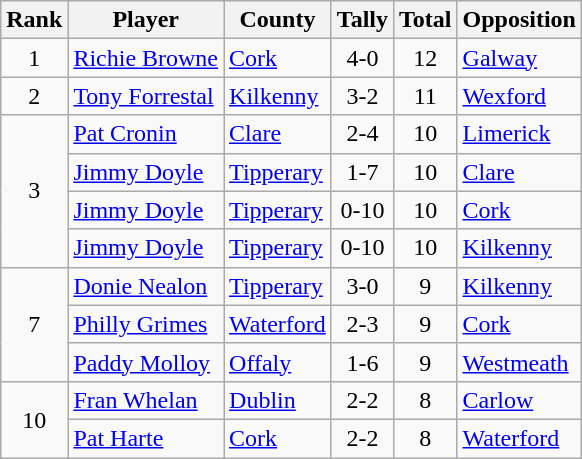<table class="wikitable">
<tr>
<th>Rank</th>
<th>Player</th>
<th>County</th>
<th>Tally</th>
<th>Total</th>
<th>Opposition</th>
</tr>
<tr>
<td rowspan=1 align=center>1</td>
<td><a href='#'>Richie Browne</a></td>
<td><a href='#'>Cork</a></td>
<td align=center>4-0</td>
<td align=center>12</td>
<td><a href='#'>Galway</a></td>
</tr>
<tr>
<td rowspan=1 align=center>2</td>
<td><a href='#'>Tony Forrestal</a></td>
<td><a href='#'>Kilkenny</a></td>
<td align=center>3-2</td>
<td align=center>11</td>
<td><a href='#'>Wexford</a></td>
</tr>
<tr>
<td rowspan=4 align=center>3</td>
<td><a href='#'>Pat Cronin</a></td>
<td><a href='#'>Clare</a></td>
<td align=center>2-4</td>
<td align=center>10</td>
<td><a href='#'>Limerick</a></td>
</tr>
<tr>
<td><a href='#'>Jimmy Doyle</a></td>
<td><a href='#'>Tipperary</a></td>
<td align=center>1-7</td>
<td align=center>10</td>
<td><a href='#'>Clare</a></td>
</tr>
<tr>
<td><a href='#'>Jimmy Doyle</a></td>
<td><a href='#'>Tipperary</a></td>
<td align=center>0-10</td>
<td align=center>10</td>
<td><a href='#'>Cork</a></td>
</tr>
<tr>
<td><a href='#'>Jimmy Doyle</a></td>
<td><a href='#'>Tipperary</a></td>
<td align=center>0-10</td>
<td align=center>10</td>
<td><a href='#'>Kilkenny</a></td>
</tr>
<tr>
<td rowspan=3 align=center>7</td>
<td><a href='#'>Donie Nealon</a></td>
<td><a href='#'>Tipperary</a></td>
<td align=center>3-0</td>
<td align=center>9</td>
<td><a href='#'>Kilkenny</a></td>
</tr>
<tr>
<td><a href='#'>Philly Grimes</a></td>
<td><a href='#'>Waterford</a></td>
<td align=center>2-3</td>
<td align=center>9</td>
<td><a href='#'>Cork</a></td>
</tr>
<tr>
<td><a href='#'>Paddy Molloy</a></td>
<td><a href='#'>Offaly</a></td>
<td align=center>1-6</td>
<td align=center>9</td>
<td><a href='#'>Westmeath</a></td>
</tr>
<tr>
<td rowspan=2 align=center>10</td>
<td><a href='#'>Fran Whelan</a></td>
<td><a href='#'>Dublin</a></td>
<td align=center>2-2</td>
<td align=center>8</td>
<td><a href='#'>Carlow</a></td>
</tr>
<tr>
<td><a href='#'>Pat Harte</a></td>
<td><a href='#'>Cork</a></td>
<td align=center>2-2</td>
<td align=center>8</td>
<td><a href='#'>Waterford</a></td>
</tr>
</table>
